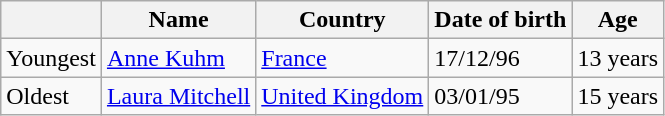<table class="wikitable">
<tr>
<th></th>
<th>Name</th>
<th>Country</th>
<th>Date of birth</th>
<th>Age</th>
</tr>
<tr>
<td>Youngest</td>
<td><a href='#'>Anne Kuhm</a></td>
<td>  <a href='#'>France</a></td>
<td>17/12/96</td>
<td>13 years</td>
</tr>
<tr>
<td>Oldest</td>
<td><a href='#'>Laura Mitchell</a></td>
<td> <a href='#'>United Kingdom</a></td>
<td>03/01/95</td>
<td>15 years</td>
</tr>
</table>
